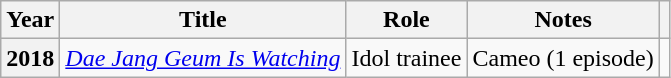<table class="wikitable plainrowheaders">
<tr>
<th scope="col">Year</th>
<th scope="col">Title</th>
<th scope="col">Role</th>
<th scope="col">Notes</th>
<th scope="col" class="unsortable"></th>
</tr>
<tr>
<th scope="row">2018</th>
<td><em><a href='#'>Dae Jang Geum Is Watching</a></em></td>
<td>Idol trainee</td>
<td>Cameo (1 episode)</td>
<td style="text-align:center"></td>
</tr>
</table>
